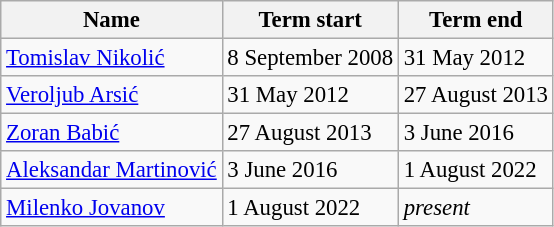<table class="wikitable" style="font-size:95%;">
<tr>
<th>Name</th>
<th>Term start</th>
<th>Term end</th>
</tr>
<tr>
<td><a href='#'>Tomislav Nikolić</a></td>
<td>8 September 2008</td>
<td>31 May 2012</td>
</tr>
<tr>
<td><a href='#'>Veroljub Arsić</a></td>
<td>31 May 2012</td>
<td>27 August 2013</td>
</tr>
<tr>
<td><a href='#'>Zoran Babić</a></td>
<td>27 August 2013</td>
<td>3 June 2016</td>
</tr>
<tr>
<td><a href='#'>Aleksandar Martinović</a></td>
<td>3 June 2016</td>
<td>1 August 2022</td>
</tr>
<tr>
<td><a href='#'>Milenko Jovanov</a></td>
<td>1 August 2022</td>
<td><em>present</em></td>
</tr>
</table>
